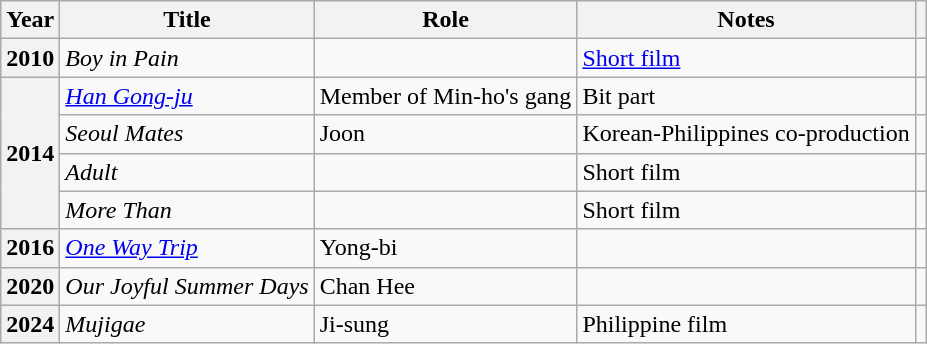<table class="wikitable sortable plainrowheaders">
<tr>
<th scope="col">Year</th>
<th scope="col">Title</th>
<th scope="col">Role</th>
<th scope="col">Notes</th>
<th scope="col" class="unsortable"></th>
</tr>
<tr>
<th scope="row">2010</th>
<td><em>Boy in Pain</em></td>
<td></td>
<td><a href='#'>Short film</a></td>
<td></td>
</tr>
<tr>
<th scope="row" rowspan="4">2014</th>
<td><em><a href='#'>Han Gong-ju</a></em></td>
<td>Member of Min-ho's gang</td>
<td>Bit part</td>
<td></td>
</tr>
<tr>
<td><em>Seoul Mates</em></td>
<td>Joon</td>
<td>Korean-Philippines co-production</td>
<td></td>
</tr>
<tr>
<td><em>Adult</em></td>
<td></td>
<td>Short film</td>
<td></td>
</tr>
<tr>
<td><em>More Than</em></td>
<td></td>
<td>Short film</td>
<td></td>
</tr>
<tr>
<th scope="row">2016</th>
<td><em><a href='#'>One Way Trip</a></em></td>
<td>Yong-bi</td>
<td></td>
<td align="center"></td>
</tr>
<tr>
<th scope="row">2020</th>
<td><em>Our Joyful Summer Days</em></td>
<td>Chan Hee</td>
<td></td>
<td align="center"></td>
</tr>
<tr>
<th scope="row">2024</th>
<td><em>Mujigae</em></td>
<td>Ji-sung</td>
<td>Philippine film</td>
<td align="center"></td>
</tr>
</table>
